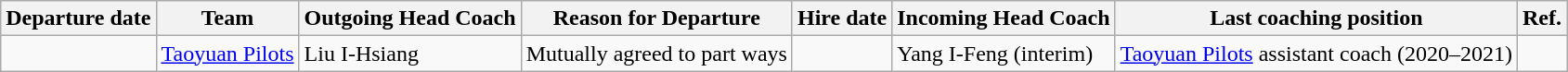<table class="wikitable sortable">
<tr>
<th>Departure date</th>
<th>Team</th>
<th>Outgoing Head Coach</th>
<th>Reason for Departure</th>
<th>Hire date</th>
<th>Incoming Head Coach</th>
<th class="unsortable">Last coaching position</th>
<th class="unsortable">Ref.</th>
</tr>
<tr>
<td align=center></td>
<td><a href='#'>Taoyuan Pilots</a></td>
<td>Liu I-Hsiang</td>
<td>Mutually agreed to part ways</td>
<td></td>
<td>Yang I-Feng (interim)</td>
<td><a href='#'>Taoyuan Pilots</a> assistant coach (2020–2021)</td>
<td align="center"></td>
</tr>
</table>
